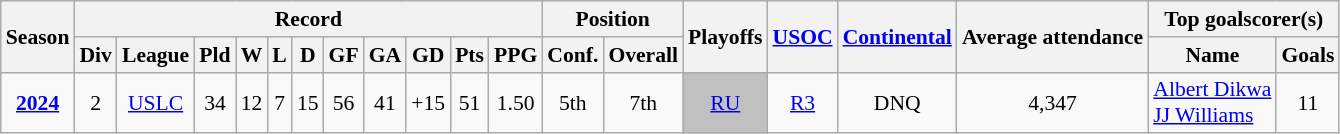<table class="wikitable" style="font-size:90%; text-align:center;">
<tr style="background:#f0f6ff;">
<th rowspan=2>Season</th>
<th colspan=11>Record</th>
<th colspan=2>Position</th>
<th rowspan=2>Playoffs</th>
<th rowspan=2><a href='#'>USOC</a></th>
<th rowspan=2 colspan=2><a href='#'>Continental</a></th>
<th rowspan=2>Average attendance</th>
<th colspan=2>Top goalscorer(s)</th>
</tr>
<tr>
<th>Div</th>
<th>League</th>
<th>Pld</th>
<th>W</th>
<th>L</th>
<th>D</th>
<th>GF</th>
<th>GA</th>
<th>GD</th>
<th>Pts</th>
<th>PPG</th>
<th>Conf.</th>
<th>Overall</th>
<th>Name</th>
<th>Goals</th>
</tr>
<tr>
<td><strong><a href='#'>2024</a></strong></td>
<td>2</td>
<td><a href='#'>USLC</a></td>
<td>34</td>
<td>12</td>
<td>7</td>
<td>15</td>
<td>56</td>
<td>41</td>
<td>+15</td>
<td>51</td>
<td>1.50</td>
<td>5th</td>
<td>7th</td>
<td bgcolor=silver><a href='#'>RU</a></td>
<td><a href='#'>R3</a></td>
<td rowspan=5 colspan=2>DNQ</td>
<td>4,347</td>
<td align="left"> <a href='#'>Albert Dikwa</a><br> <a href='#'>JJ Williams</a></td>
<td>11</td>
</tr>
</table>
